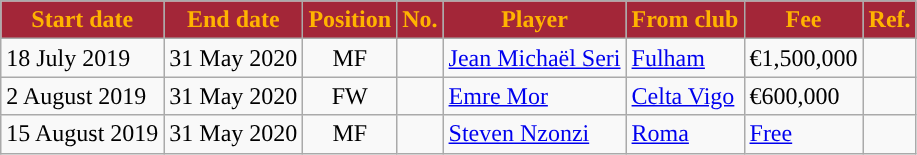<table class="wikitable sortable">
<tr>
<th style="background:#a32638; color:#ffb300; ">Start date</th>
<th style="background:#a32638; color:#ffb300; ">End date</th>
<th style="background:#a32638; color:#ffb300; ">Position</th>
<th style="background:#a32638; color:#ffb300; ">No.</th>
<th style="background:#a32638; color:#ffb300; ">Player</th>
<th style="background:#a32638; color:#ffb300; ">From club</th>
<th style="background:#a32638; color:#ffb300; ">Fee</th>
<th style="background:#a32638; color:#ffb300; ">Ref.</th>
</tr>
<tr>
<td>18 July 2019</td>
<td>31 May 2020</td>
<td style="text-align:center;">MF</td>
<td></td>
<td style="text-align:left;"> <a href='#'>Jean Michaël Seri</a></td>
<td style="text-align:left;"> <a href='#'>Fulham</a></td>
<td>€1,500,000 </td>
<td></td>
</tr>
<tr>
<td>2 August 2019</td>
<td>31 May 2020</td>
<td style="text-align:center;">FW</td>
<td></td>
<td style="text-align:left;"> <a href='#'>Emre Mor</a></td>
<td style="text-align:left;"> <a href='#'>Celta Vigo</a></td>
<td>€600,000 </td>
<td></td>
</tr>
<tr>
<td>15 August 2019</td>
<td>31 May 2020</td>
<td style="text-align:center;">MF</td>
<td></td>
<td style="text-align:left;"> <a href='#'>Steven Nzonzi</a></td>
<td style="text-align:left;"> <a href='#'>Roma</a></td>
<td><a href='#'>Free</a></td>
<td></td>
</tr>
</table>
